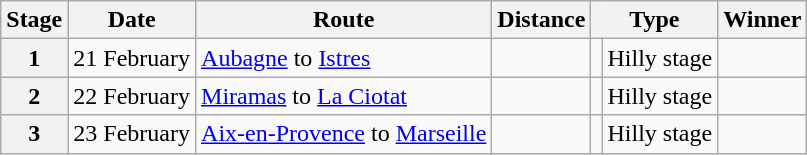<table class="wikitable">
<tr>
<th scope="col">Stage</th>
<th scope="col">Date</th>
<th scope="col">Route</th>
<th scope="col">Distance</th>
<th colspan="2" scope="col">Type</th>
<th scope="col">Winner</th>
</tr>
<tr>
<th scope="row">1</th>
<td>21 February</td>
<td><a href='#'>Aubagne</a> to <a href='#'>Istres</a></td>
<td style="text-align:center;"></td>
<td></td>
<td>Hilly stage</td>
<td></td>
</tr>
<tr>
<th scope="row">2</th>
<td>22 February</td>
<td><a href='#'>Miramas</a> to <a href='#'>La Ciotat</a></td>
<td style="text-align:center;"></td>
<td></td>
<td>Hilly stage</td>
<td></td>
</tr>
<tr>
<th scope="row">3</th>
<td>23 February</td>
<td><a href='#'>Aix-en-Provence</a> to <a href='#'>Marseille</a></td>
<td style="text-align:center;"></td>
<td></td>
<td>Hilly stage</td>
<td></td>
</tr>
</table>
